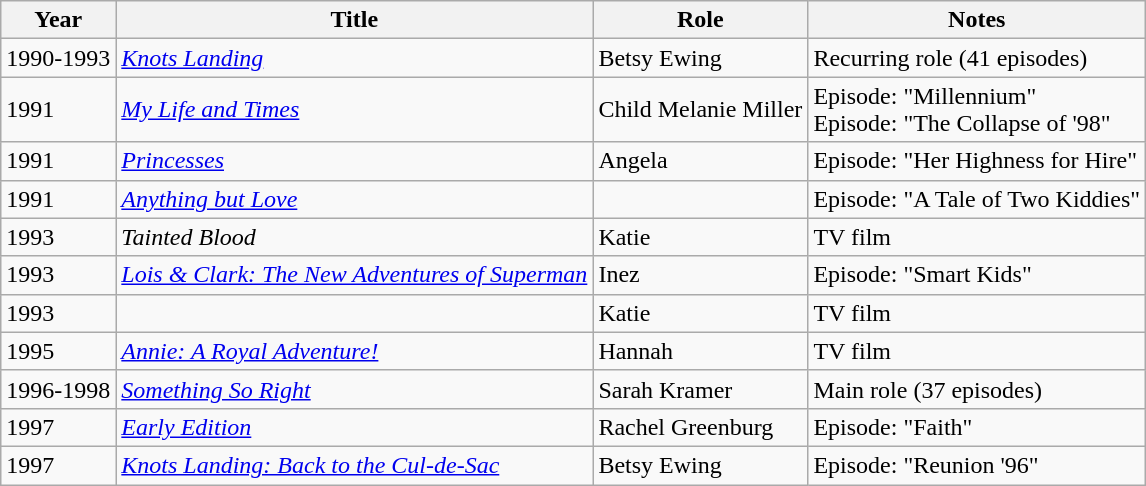<table class="wikitable sortable">
<tr>
<th>Year</th>
<th>Title</th>
<th>Role</th>
<th class="unsortable">Notes</th>
</tr>
<tr>
<td>1990-1993</td>
<td><em><a href='#'>Knots Landing</a></em></td>
<td>Betsy Ewing</td>
<td>Recurring role (41 episodes)</td>
</tr>
<tr>
<td>1991</td>
<td><em><a href='#'>My Life and Times</a></em></td>
<td>Child Melanie Miller</td>
<td>Episode: "Millennium"<br>Episode: "The Collapse of '98"</td>
</tr>
<tr>
<td>1991</td>
<td><em><a href='#'>Princesses</a></em></td>
<td>Angela</td>
<td>Episode: "Her Highness for Hire"</td>
</tr>
<tr>
<td>1991</td>
<td><em><a href='#'>Anything but Love</a></em></td>
<td></td>
<td>Episode: "A Tale of Two Kiddies"</td>
</tr>
<tr>
<td>1993</td>
<td><em>Tainted Blood</em></td>
<td>Katie</td>
<td>TV film</td>
</tr>
<tr>
<td>1993</td>
<td><em><a href='#'>Lois & Clark: The New Adventures of Superman</a></em></td>
<td>Inez</td>
<td>Episode: "Smart Kids"</td>
</tr>
<tr>
<td>1993</td>
<td><em></em></td>
<td>Katie</td>
<td>TV film</td>
</tr>
<tr>
<td>1995</td>
<td><em><a href='#'>Annie: A Royal Adventure!</a></em></td>
<td>Hannah</td>
<td>TV film</td>
</tr>
<tr>
<td>1996-1998</td>
<td><em><a href='#'>Something So Right</a></em></td>
<td>Sarah Kramer</td>
<td>Main role (37 episodes)</td>
</tr>
<tr>
<td>1997</td>
<td><em><a href='#'>Early Edition</a></em></td>
<td>Rachel Greenburg</td>
<td>Episode: "Faith"</td>
</tr>
<tr>
<td>1997</td>
<td><em><a href='#'>Knots Landing: Back to the Cul-de-Sac</a></em></td>
<td>Betsy Ewing</td>
<td>Episode: "Reunion '96"</td>
</tr>
</table>
